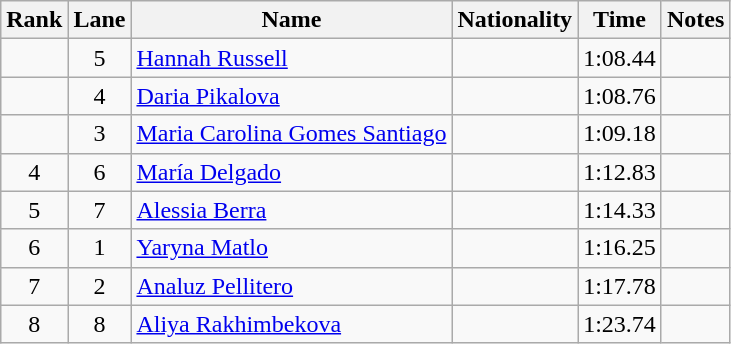<table class="wikitable sortable" style="text-align:center">
<tr>
<th>Rank</th>
<th>Lane</th>
<th>Name</th>
<th>Nationality</th>
<th>Time</th>
<th>Notes</th>
</tr>
<tr>
<td></td>
<td>5</td>
<td align=left><a href='#'>Hannah Russell</a></td>
<td align=left></td>
<td>1:08.44</td>
<td></td>
</tr>
<tr>
<td></td>
<td>4</td>
<td align=left><a href='#'>Daria Pikalova</a></td>
<td align=left></td>
<td>1:08.76</td>
<td></td>
</tr>
<tr>
<td></td>
<td>3</td>
<td align=left><a href='#'>Maria Carolina Gomes Santiago</a></td>
<td align=left></td>
<td>1:09.18</td>
<td></td>
</tr>
<tr>
<td>4</td>
<td>6</td>
<td align=left><a href='#'>María Delgado</a></td>
<td align=left></td>
<td>1:12.83</td>
<td></td>
</tr>
<tr>
<td>5</td>
<td>7</td>
<td align=left><a href='#'>Alessia Berra</a></td>
<td align=left></td>
<td>1:14.33</td>
<td></td>
</tr>
<tr>
<td>6</td>
<td>1</td>
<td align=left><a href='#'>Yaryna Matlo</a></td>
<td align=left></td>
<td>1:16.25</td>
<td></td>
</tr>
<tr>
<td>7</td>
<td>2</td>
<td align=left><a href='#'>Analuz Pellitero</a></td>
<td align=left></td>
<td>1:17.78</td>
<td></td>
</tr>
<tr>
<td>8</td>
<td>8</td>
<td align=left><a href='#'>Aliya Rakhimbekova</a></td>
<td align=left></td>
<td>1:23.74</td>
<td></td>
</tr>
</table>
